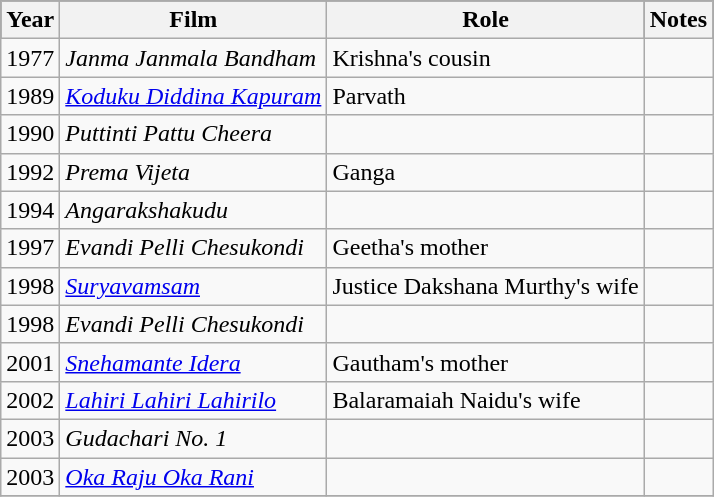<table class="wikitable sortable">
<tr style="background:#000;">
<th>Year</th>
<th>Film</th>
<th>Role</th>
<th>Notes</th>
</tr>
<tr>
<td>1977</td>
<td><em>Janma Janmala Bandham</em></td>
<td>Krishna's cousin</td>
<td></td>
</tr>
<tr>
<td>1989</td>
<td><em><a href='#'>Koduku Diddina Kapuram</a></em></td>
<td>Parvath</td>
<td></td>
</tr>
<tr>
<td>1990</td>
<td><em>Puttinti Pattu Cheera</em></td>
<td></td>
<td></td>
</tr>
<tr>
<td>1992</td>
<td><em>Prema Vijeta</em></td>
<td>Ganga</td>
<td></td>
</tr>
<tr>
<td>1994</td>
<td><em>Angarakshakudu</em></td>
<td></td>
<td></td>
</tr>
<tr>
<td>1997</td>
<td><em>Evandi Pelli Chesukondi</em></td>
<td>Geetha's mother</td>
<td></td>
</tr>
<tr>
<td>1998</td>
<td><em><a href='#'>Suryavamsam</a></em></td>
<td>Justice Dakshana Murthy's wife</td>
<td></td>
</tr>
<tr>
<td>1998</td>
<td><em>Evandi Pelli Chesukondi</em></td>
<td></td>
<td></td>
</tr>
<tr>
<td>2001</td>
<td><em><a href='#'>Snehamante Idera</a></em></td>
<td>Gautham's mother</td>
<td></td>
</tr>
<tr>
<td>2002</td>
<td><em><a href='#'>Lahiri Lahiri Lahirilo</a></em></td>
<td>Balaramaiah Naidu's wife</td>
<td></td>
</tr>
<tr>
<td>2003</td>
<td><em>Gudachari No. 1</em></td>
<td></td>
<td></td>
</tr>
<tr>
<td>2003</td>
<td><em><a href='#'>Oka Raju Oka Rani</a></em></td>
<td></td>
<td></td>
</tr>
<tr>
</tr>
</table>
